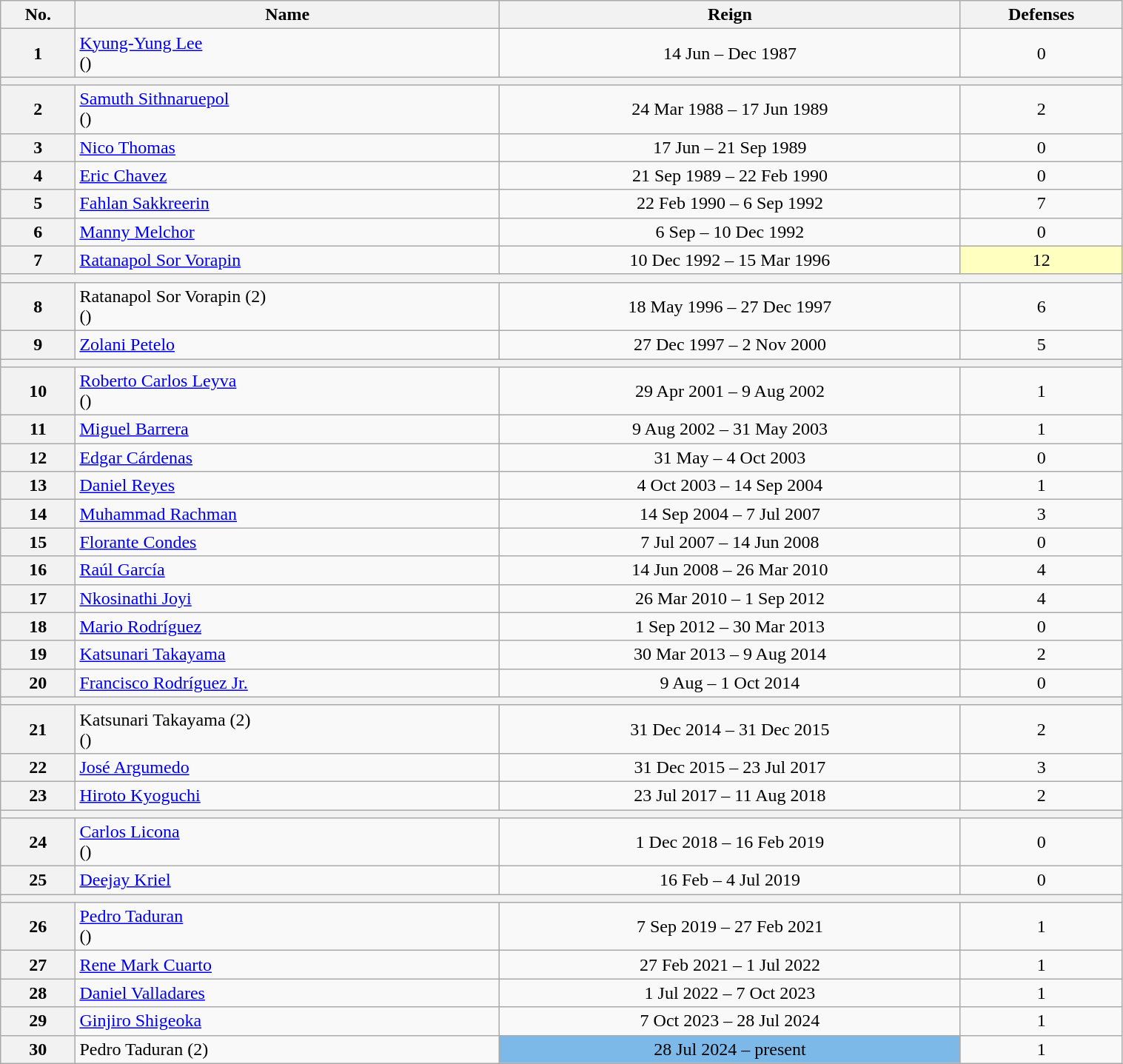<table class="wikitable sortable" style="width:80%;">
<tr>
<th>No.</th>
<th>Name</th>
<th>Reign</th>
<th>Defenses</th>
</tr>
<tr align=center>
<th>1</th>
<td align=left><a href='#'>Kyung-Yung Lee</a><br>()</td>
<td>14 Jun – Dec 1987</td>
<td>0</td>
</tr>
<tr align=center>
<th colspan=4></th>
</tr>
<tr align=center>
<th>2</th>
<td align=left><a href='#'>Samuth Sithnaruepol</a><br>()</td>
<td>24 Mar 1988 – 17 Jun 1989</td>
<td>2</td>
</tr>
<tr align=center>
<th>3</th>
<td align=left><a href='#'>Nico Thomas</a></td>
<td>17 Jun – 21 Sep 1989</td>
<td>0</td>
</tr>
<tr align=center>
<th>4</th>
<td align=left><a href='#'>Eric Chavez</a></td>
<td>21 Sep 1989 – 22 Feb 1990</td>
<td>0</td>
</tr>
<tr align=center>
<th>5</th>
<td align=left><a href='#'>Fahlan Sakkreerin</a></td>
<td>22 Feb 1990 – 6 Sep 1992</td>
<td>7</td>
</tr>
<tr align=center>
<th>6</th>
<td align=left><a href='#'>Manny Melchor</a></td>
<td>6 Sep – 10 Dec 1992</td>
<td>0</td>
</tr>
<tr align=center>
<th>7</th>
<td align=left><a href='#'>Ratanapol Sor Vorapin</a></td>
<td>10 Dec 1992 – 15 Mar 1996</td>
<td style="background:#ffffbf;">12</td>
</tr>
<tr align=center>
<th colspan=4></th>
</tr>
<tr align=center>
<th>8</th>
<td align=left>Ratanapol Sor Vorapin (2)<br>()</td>
<td>18 May 1996 – 27 Dec 1997</td>
<td>6</td>
</tr>
<tr align=center>
<th>9</th>
<td align=left><a href='#'>Zolani Petelo</a></td>
<td>27 Dec 1997 – 2 Nov 2000</td>
<td>5</td>
</tr>
<tr align=center>
<th colspan=4></th>
</tr>
<tr align=center>
<th>10</th>
<td align=left><a href='#'>Roberto Carlos Leyva</a><br>()</td>
<td>29 Apr 2001 – 9 Aug 2002</td>
<td>1</td>
</tr>
<tr align=center>
<th>11</th>
<td align=left><a href='#'>Miguel Barrera</a></td>
<td>9 Aug 2002 – 31 May 2003</td>
<td>1</td>
</tr>
<tr align=center>
<th>12</th>
<td align=left><a href='#'>Edgar Cárdenas</a></td>
<td>31 May – 4 Oct 2003</td>
<td>0</td>
</tr>
<tr align=center>
<th>13</th>
<td align=left><a href='#'>Daniel Reyes</a></td>
<td>4 Oct 2003 – 14 Sep 2004</td>
<td>1</td>
</tr>
<tr align=center>
<th>14</th>
<td align=left><a href='#'>Muhammad Rachman</a></td>
<td>14 Sep 2004 – 7 Jul 2007</td>
<td>3</td>
</tr>
<tr align=center>
<th>15</th>
<td align=left><a href='#'>Florante Condes</a></td>
<td>7 Jul 2007 – 14 Jun 2008</td>
<td>0</td>
</tr>
<tr align=center>
<th>16</th>
<td align=left><a href='#'>Raúl García</a></td>
<td>14 Jun 2008 – 26 Mar 2010</td>
<td>4</td>
</tr>
<tr align=center>
<th>17</th>
<td align=left><a href='#'>Nkosinathi Joyi</a></td>
<td>26 Mar 2010 – 1 Sep 2012</td>
<td>4</td>
</tr>
<tr align=center>
<th>18</th>
<td align=left><a href='#'>Mario Rodríguez</a></td>
<td>1 Sep 2012 – 30 Mar 2013</td>
<td>0</td>
</tr>
<tr align=center>
<th>19</th>
<td align=left><a href='#'>Katsunari Takayama</a></td>
<td>30 Mar 2013 – 9 Aug 2014</td>
<td>2</td>
</tr>
<tr align=center>
<th>20</th>
<td align=left><a href='#'>Francisco Rodríguez Jr.</a></td>
<td>9 Aug – 1 Oct 2014</td>
<td>0</td>
</tr>
<tr align=center>
<th colspan=4></th>
</tr>
<tr align=center>
<th>21</th>
<td align=left>Katsunari Takayama (2)<br>()</td>
<td>31 Dec 2014 – 31 Dec 2015</td>
<td>2</td>
</tr>
<tr align=center>
<th>22</th>
<td align=left><a href='#'>José Argumedo</a></td>
<td>31 Dec 2015 – 23 Jul 2017</td>
<td>3</td>
</tr>
<tr align=center>
<th>23</th>
<td align=left><a href='#'>Hiroto Kyoguchi</a></td>
<td>23 Jul 2017 – 11 Aug 2018</td>
<td>2</td>
</tr>
<tr align=center>
<th colspan=4></th>
</tr>
<tr align=center>
<th>24</th>
<td align=left><a href='#'>Carlos Licona</a><br>()</td>
<td>1 Dec 2018 – 16 Feb 2019</td>
<td>0</td>
</tr>
<tr align=center>
<th>25</th>
<td align=left><a href='#'>Deejay Kriel</a></td>
<td>16 Feb – 4 Jul 2019</td>
<td>0</td>
</tr>
<tr align=center>
<th colspan=4></th>
</tr>
<tr align=center>
<th>26</th>
<td align=left><a href='#'>Pedro Taduran</a><br>()</td>
<td>7 Sep 2019 – 27 Feb 2021</td>
<td>1</td>
</tr>
<tr align=center>
<th>27</th>
<td align=left><a href='#'>Rene Mark Cuarto</a></td>
<td>27 Feb 2021 – 1 Jul 2022</td>
<td>1</td>
</tr>
<tr align=center>
<th>28</th>
<td align=left><a href='#'>Daniel Valladares</a></td>
<td>1 Jul 2022 – 7 Oct 2023</td>
<td>1</td>
</tr>
<tr align=center>
<th>29</th>
<td align=left><a href='#'>Ginjiro Shigeoka</a></td>
<td>7 Oct 2023 – 28 Jul 2024</td>
<td>1</td>
</tr>
<tr align=center>
<th>30</th>
<td align=left>Pedro Taduran (2)</td>
<td style="background:#7CB9E8;">28 Jul 2024 – present</td>
<td>1</td>
</tr>
</table>
